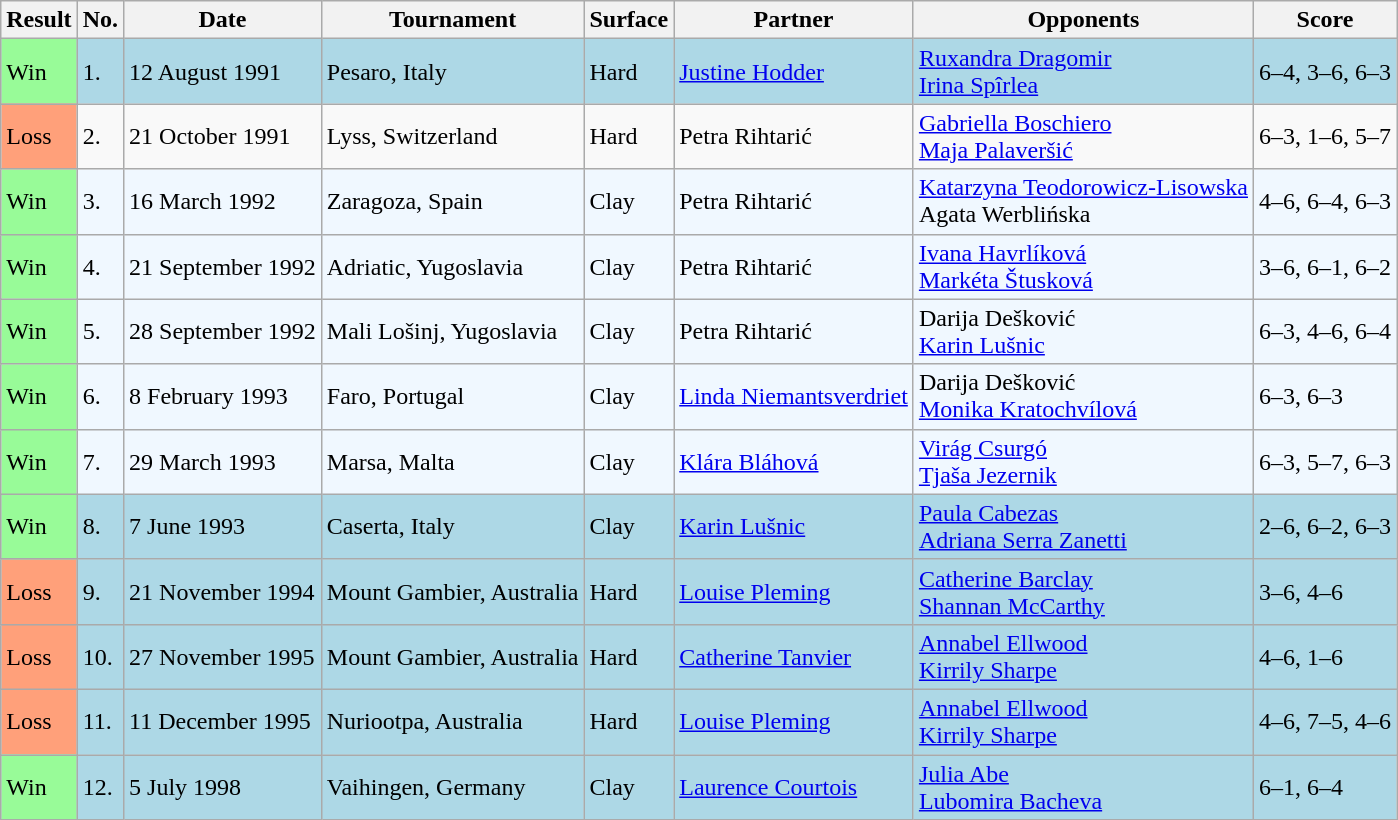<table class="sortable wikitable">
<tr>
<th>Result</th>
<th>No.</th>
<th>Date</th>
<th>Tournament</th>
<th>Surface</th>
<th>Partner</th>
<th>Opponents</th>
<th>Score</th>
</tr>
<tr bgcolor="lightblue">
<td style="background:#98fb98;">Win</td>
<td>1.</td>
<td>12 August 1991</td>
<td>Pesaro, Italy</td>
<td>Hard</td>
<td> <a href='#'>Justine Hodder</a></td>
<td> <a href='#'>Ruxandra Dragomir</a><br> <a href='#'>Irina Spîrlea</a></td>
<td>6–4, 3–6, 6–3</td>
</tr>
<tr>
<td style="background:#ffa07a;">Loss</td>
<td>2.</td>
<td>21 October 1991</td>
<td>Lyss, Switzerland</td>
<td>Hard</td>
<td> Petra Rihtarić</td>
<td> <a href='#'>Gabriella Boschiero</a> <br>  <a href='#'>Maja Palaveršić</a></td>
<td>6–3, 1–6, 5–7</td>
</tr>
<tr style="background:#f0f8ff;">
<td style="background:#98fb98;">Win</td>
<td>3.</td>
<td>16 March 1992</td>
<td>Zaragoza, Spain</td>
<td>Clay</td>
<td> Petra Rihtarić</td>
<td> <a href='#'>Katarzyna Teodorowicz-Lisowska</a> <br>  Agata Werblińska</td>
<td>4–6, 6–4, 6–3</td>
</tr>
<tr style="background:#f0f8ff;">
<td style="background:#98fb98;">Win</td>
<td>4.</td>
<td>21 September 1992</td>
<td>Adriatic, Yugoslavia</td>
<td>Clay</td>
<td> Petra Rihtarić</td>
<td> <a href='#'>Ivana Havrlíková</a> <br>  <a href='#'>Markéta Štusková</a></td>
<td>3–6, 6–1, 6–2</td>
</tr>
<tr style="background:#f0f8ff;">
<td style="background:#98fb98;">Win</td>
<td>5.</td>
<td>28 September 1992</td>
<td>Mali Lošinj, Yugoslavia</td>
<td>Clay</td>
<td> Petra Rihtarić</td>
<td> Darija Dešković <br>  <a href='#'>Karin Lušnic</a></td>
<td>6–3, 4–6, 6–4</td>
</tr>
<tr style="background:#f0f8ff;">
<td style="background:#98fb98;">Win</td>
<td>6.</td>
<td>8 February 1993</td>
<td>Faro, Portugal</td>
<td>Clay</td>
<td> <a href='#'>Linda Niemantsverdriet</a></td>
<td> Darija Dešković <br>  <a href='#'>Monika Kratochvílová</a></td>
<td>6–3, 6–3</td>
</tr>
<tr style="background:#f0f8ff;">
<td style="background:#98fb98;">Win</td>
<td>7.</td>
<td>29 March 1993</td>
<td>Marsa, Malta</td>
<td>Clay</td>
<td> <a href='#'>Klára Bláhová</a></td>
<td> <a href='#'>Virág Csurgó</a><br>  <a href='#'>Tjaša Jezernik</a></td>
<td>6–3, 5–7, 6–3</td>
</tr>
<tr bgcolor="lightblue">
<td style="background:#98fb98;">Win</td>
<td>8.</td>
<td>7 June 1993</td>
<td>Caserta, Italy</td>
<td>Clay</td>
<td> <a href='#'>Karin Lušnic</a></td>
<td> <a href='#'>Paula Cabezas</a> <br> <a href='#'>Adriana Serra Zanetti</a></td>
<td>2–6, 6–2, 6–3</td>
</tr>
<tr bgcolor="lightblue">
<td style="background:#ffa07a;">Loss</td>
<td>9.</td>
<td>21 November 1994</td>
<td>Mount Gambier, Australia</td>
<td>Hard</td>
<td> <a href='#'>Louise Pleming</a></td>
<td> <a href='#'>Catherine Barclay</a> <br>  <a href='#'>Shannan McCarthy</a></td>
<td>3–6, 4–6</td>
</tr>
<tr bgcolor="lightblue">
<td style="background:#ffa07a;">Loss</td>
<td>10.</td>
<td>27 November 1995</td>
<td>Mount Gambier, Australia</td>
<td>Hard</td>
<td> <a href='#'>Catherine Tanvier</a></td>
<td> <a href='#'>Annabel Ellwood</a> <br>  <a href='#'>Kirrily Sharpe</a></td>
<td>4–6, 1–6</td>
</tr>
<tr bgcolor="lightblue">
<td style="background:#ffa07a;">Loss</td>
<td>11.</td>
<td>11 December 1995</td>
<td>Nuriootpa, Australia</td>
<td>Hard</td>
<td> <a href='#'>Louise Pleming</a></td>
<td> <a href='#'>Annabel Ellwood</a> <br>  <a href='#'>Kirrily Sharpe</a></td>
<td>4–6, 7–5, 4–6</td>
</tr>
<tr bgcolor="lightblue">
<td style="background:#98fb98;">Win</td>
<td>12.</td>
<td>5 July 1998</td>
<td>Vaihingen, Germany</td>
<td>Clay</td>
<td> <a href='#'>Laurence Courtois</a></td>
<td> <a href='#'>Julia Abe</a> <br>  <a href='#'>Lubomira Bacheva</a></td>
<td>6–1, 6–4</td>
</tr>
</table>
